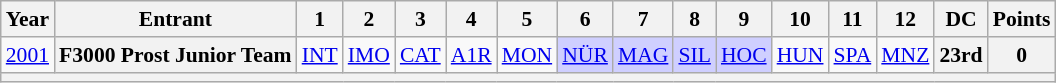<table class="wikitable" style="text-align:center; font-size:90%">
<tr>
<th>Year</th>
<th>Entrant</th>
<th>1</th>
<th>2</th>
<th>3</th>
<th>4</th>
<th>5</th>
<th>6</th>
<th>7</th>
<th>8</th>
<th>9</th>
<th>10</th>
<th>11</th>
<th>12</th>
<th>DC</th>
<th>Points</th>
</tr>
<tr>
<td><a href='#'>2001</a></td>
<th>F3000 Prost Junior Team</th>
<td><a href='#'>INT</a></td>
<td><a href='#'>IMO</a></td>
<td><a href='#'>CAT</a></td>
<td><a href='#'>A1R</a></td>
<td><a href='#'>MON</a></td>
<td style="background:#CFCFFF;"><a href='#'>NÜR</a><br></td>
<td style="background:#CFCFFF;"><a href='#'>MAG</a><br></td>
<td style="background:#CFCFFF;"><a href='#'>SIL</a><br></td>
<td style="background:#CFCFFF;"><a href='#'>HOC</a><br></td>
<td><a href='#'>HUN</a></td>
<td><a href='#'>SPA</a></td>
<td><a href='#'>MNZ</a></td>
<th>23rd</th>
<th>0</th>
</tr>
<tr>
<th colspan="16"></th>
</tr>
</table>
